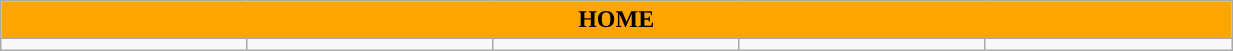<table class="wikitable collapsible collapsed" style="width:65%">
<tr>
<th colspan=6 ! style="color:black; background:orange;">HOME</th>
</tr>
<tr>
<td></td>
<td></td>
<td></td>
<td></td>
<td></td>
</tr>
</table>
